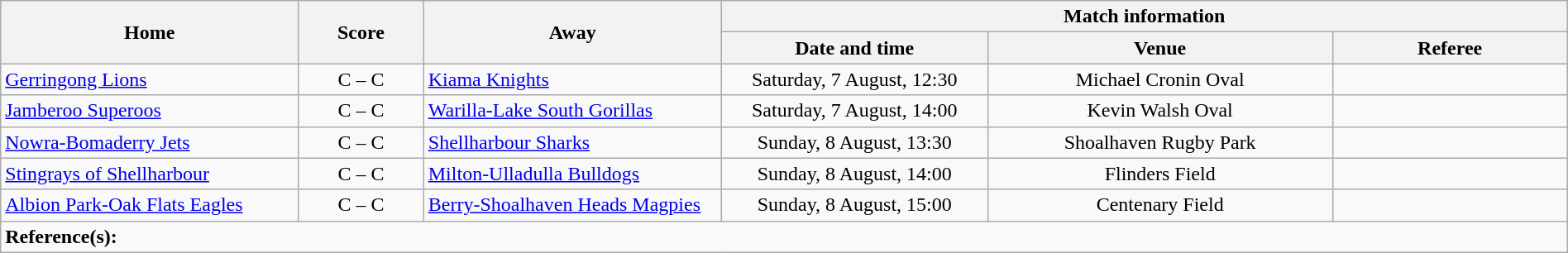<table class="wikitable" width="100% text-align:center;">
<tr>
<th rowspan="2" width="19%">Home</th>
<th rowspan="2" width="8%">Score</th>
<th rowspan="2" width="19%">Away</th>
<th colspan="3">Match information</th>
</tr>
<tr bgcolor="#CCCCCC">
<th width="17%">Date and time</th>
<th width="22%">Venue</th>
<th>Referee</th>
</tr>
<tr>
<td> <a href='#'>Gerringong Lions</a></td>
<td style="text-align:center;">C – C</td>
<td> <a href='#'>Kiama Knights</a></td>
<td style="text-align:center;">Saturday, 7 August, 12:30</td>
<td style="text-align:center;">Michael Cronin Oval</td>
<td style="text-align:center;"></td>
</tr>
<tr>
<td> <a href='#'>Jamberoo Superoos</a></td>
<td style="text-align:center;">C – C</td>
<td> <a href='#'>Warilla-Lake South Gorillas</a></td>
<td style="text-align:center;">Saturday, 7 August, 14:00</td>
<td style="text-align:center;">Kevin Walsh Oval</td>
<td style="text-align:center;"></td>
</tr>
<tr>
<td> <a href='#'>Nowra-Bomaderry Jets</a></td>
<td style="text-align:center;">C – C</td>
<td> <a href='#'>Shellharbour Sharks</a></td>
<td style="text-align:center;">Sunday, 8 August, 13:30</td>
<td style="text-align:center;">Shoalhaven Rugby Park</td>
<td style="text-align:center;"></td>
</tr>
<tr>
<td> <a href='#'>Stingrays of Shellharbour</a></td>
<td style="text-align:center;">C – C</td>
<td> <a href='#'>Milton-Ulladulla Bulldogs</a></td>
<td style="text-align:center;">Sunday, 8 August, 14:00</td>
<td style="text-align:center;">Flinders Field</td>
<td style="text-align:center;"></td>
</tr>
<tr>
<td> <a href='#'>Albion Park-Oak Flats Eagles</a></td>
<td style="text-align:center;">C – C</td>
<td> <a href='#'>Berry-Shoalhaven Heads Magpies</a></td>
<td style="text-align:center;">Sunday, 8 August, 15:00</td>
<td style="text-align:center;">Centenary Field</td>
<td style="text-align:center;"></td>
</tr>
<tr>
<td colspan="6"><strong>Reference(s):</strong></td>
</tr>
</table>
